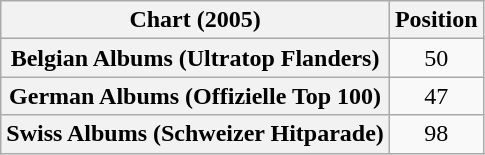<table class="wikitable sortable plainrowheaders">
<tr>
<th>Chart (2005)</th>
<th>Position</th>
</tr>
<tr>
<th scope="row">Belgian Albums (Ultratop Flanders)</th>
<td align="center">50</td>
</tr>
<tr>
<th scope="row">German Albums (Offizielle Top 100)</th>
<td align="center">47</td>
</tr>
<tr>
<th scope="row">Swiss Albums (Schweizer Hitparade)</th>
<td align="center">98</td>
</tr>
</table>
